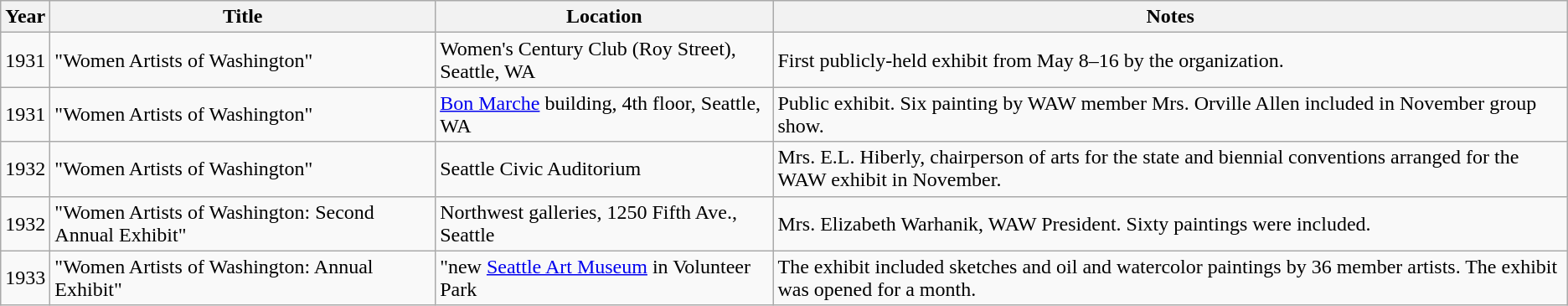<table class="wikitable sortable">
<tr>
<th>Year</th>
<th>Title</th>
<th class="unsortable">Location</th>
<th class="unsortable">Notes</th>
</tr>
<tr>
<td>1931</td>
<td>"Women Artists of Washington"</td>
<td>Women's Century Club (Roy Street), Seattle, WA</td>
<td>First publicly-held exhibit from May 8–16 by the organization.</td>
</tr>
<tr>
<td>1931</td>
<td>"Women Artists of Washington"</td>
<td><a href='#'>Bon Marche</a> building, 4th floor, Seattle, WA</td>
<td>Public exhibit. Six painting by WAW member Mrs. Orville Allen included in November group show.</td>
</tr>
<tr>
<td>1932</td>
<td>"Women Artists of Washington"</td>
<td>Seattle Civic Auditorium</td>
<td>Mrs. E.L. Hiberly, chairperson of arts for the state and biennial conventions arranged for the WAW exhibit in November.</td>
</tr>
<tr>
<td>1932</td>
<td>"Women Artists of Washington: Second Annual Exhibit"</td>
<td>Northwest galleries, 1250 Fifth Ave., Seattle</td>
<td>Mrs. Elizabeth Warhanik, WAW President. Sixty paintings were included.</td>
</tr>
<tr>
<td>1933</td>
<td>"Women Artists of Washington: Annual Exhibit"</td>
<td>"new <a href='#'>Seattle Art Museum</a> in Volunteer Park</td>
<td>The exhibit included sketches and oil and watercolor paintings by 36 member artists. The exhibit was opened for a month.</td>
</tr>
</table>
